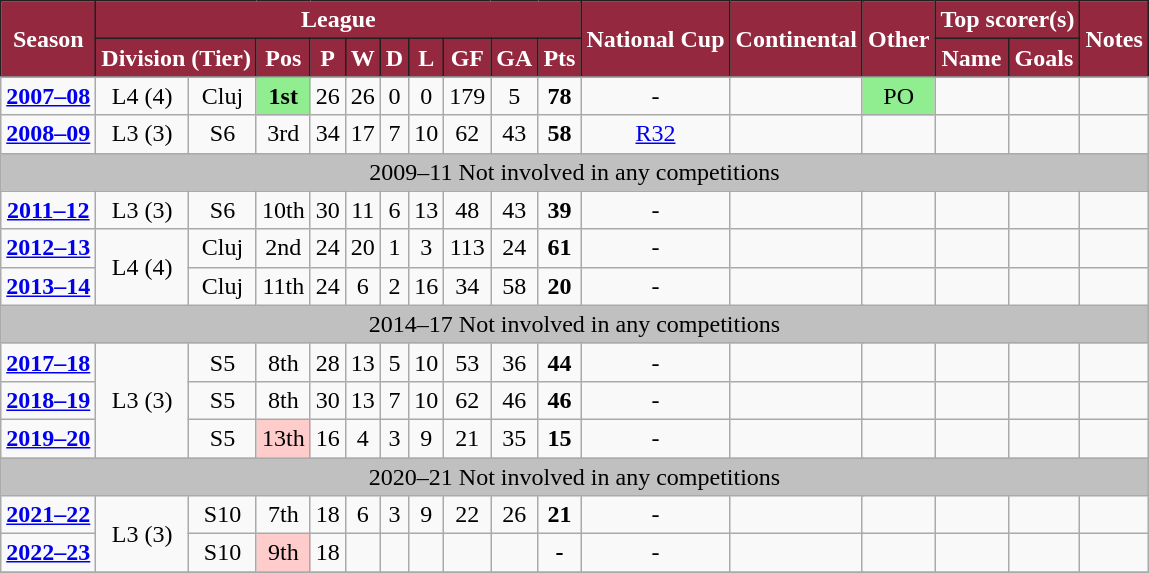<table class="wikitable" style="text-align: center;">
<tr>
<th rowspan=2 style="background:#94283f;color:#ffffff;border:1px solid #231f20;">Season</th>
<th colspan=10 style="background:#94283f;color:#ffffff;border:1px solid #231f20;">League</th>
<th rowspan=2 style="background:#94283f;color:#ffffff;border:1px solid #231f20;">National Cup</th>
<th colspan=2 rowspan=2 style="background:#94283f;color:#ffffff;border:1px solid #231f20;">Continental</th>
<th colspan=2 rowspan=2 style="background:#94283f;color:#ffffff;border:1px solid #231f20;">Other</th>
<th colspan=2 style="background:#94283f;color:#ffffff;border:1px solid #231f20;">Top scorer(s)</th>
<th rowspan=2 style="background:#94283f;color:#ffffff;border:1px solid #231f20;">Notes</th>
</tr>
<tr>
<td colspan=2 style="background:#94283f;color:#ffffff;border:1px solid #231f20;"><strong>Division (Tier)</strong></td>
<td style="background:#94283f;color:#ffffff;border:1px solid #231f20;"><strong>Pos</strong></td>
<td style="background:#94283f;color:#ffffff;border:1px solid #231f20;"><strong>P</strong></td>
<td style="background:#94283f;color:#ffffff;border:1px solid #231f20;"><strong>W</strong></td>
<td style="background:#94283f;color:#ffffff;border:1px solid #231f20;"><strong>D</strong></td>
<td style="background:#94283f;color:#ffffff;border:1px solid #231f20;"><strong>L</strong></td>
<td style="background:#94283f;color:#ffffff;border:1px solid #231f20;"><strong>GF</strong></td>
<td style="background:#94283f;color:#ffffff;border:1px solid #231f20;"><strong>GA</strong></td>
<td style="background:#94283f;color:#ffffff;border:1px solid #231f20;"><strong>Pts</strong></td>
<td style="background:#94283f;color:#ffffff;border:1px solid #231f20;"><strong>Name</strong></td>
<td style="background:#94283f;color:#ffffff;border:1px solid #231f20;"><strong>Goals</strong></td>
</tr>
<tr>
</tr>
<tr>
<td><strong><a href='#'>2007–08</a></strong></td>
<td>L4 (4)</td>
<td>Cluj</td>
<td style="background:lightgreen;"><strong>1st</strong></td>
<td>26</td>
<td>26</td>
<td>0</td>
<td>0</td>
<td>179</td>
<td>5</td>
<td><strong>78</strong></td>
<td>-</td>
<td colspan=2></td>
<td colspan=2 style="background:lightgreen;">PO</td>
<td></td>
<td></td>
<td></td>
</tr>
<tr>
<td><strong><a href='#'>2008–09</a></strong></td>
<td>L3 (3)</td>
<td>S6</td>
<td>3rd</td>
<td>34</td>
<td>17</td>
<td>7</td>
<td>10</td>
<td>62</td>
<td>43</td>
<td><strong>58</strong></td>
<td><a href='#'>R32</a></td>
<td colspan=2></td>
<td colspan=2></td>
<td></td>
<td></td>
<td></td>
</tr>
<tr>
<td colspan="19" style="background:silver;">2009–11 Not involved in any competitions</td>
</tr>
<tr>
<td><strong><a href='#'>2011–12</a></strong></td>
<td>L3 (3)</td>
<td>S6</td>
<td>10th</td>
<td>30</td>
<td>11</td>
<td>6</td>
<td>13</td>
<td>48</td>
<td>43</td>
<td><strong>39</strong></td>
<td>-</td>
<td colspan=2></td>
<td colspan=2></td>
<td></td>
<td></td>
<td></td>
</tr>
<tr>
<td><strong><a href='#'>2012–13</a></strong></td>
<td rowspan=2>L4 (4)</td>
<td>Cluj</td>
<td>2nd</td>
<td>24</td>
<td>20</td>
<td>1</td>
<td>3</td>
<td>113</td>
<td>24</td>
<td><strong>61</strong></td>
<td>-</td>
<td colspan=2></td>
<td colspan=2></td>
<td></td>
<td></td>
<td></td>
</tr>
<tr>
<td><strong><a href='#'>2013–14</a></strong></td>
<td>Cluj</td>
<td>11th</td>
<td>24</td>
<td>6</td>
<td>2</td>
<td>16</td>
<td>34</td>
<td>58</td>
<td><strong>20</strong></td>
<td>-</td>
<td colspan=2></td>
<td colspan=2></td>
<td></td>
<td></td>
<td></td>
</tr>
<tr>
<td colspan="19" style="background:silver;">2014–17 Not involved in any competitions</td>
</tr>
<tr>
<td><strong><a href='#'>2017–18</a></strong></td>
<td rowspan=3>L3 (3)</td>
<td>S5</td>
<td>8th</td>
<td>28</td>
<td>13</td>
<td>5</td>
<td>10</td>
<td>53</td>
<td>36</td>
<td><strong>44</strong></td>
<td>-</td>
<td colspan=2></td>
<td colspan=2></td>
<td></td>
<td></td>
<td></td>
</tr>
<tr>
<td><strong><a href='#'>2018–19</a></strong></td>
<td>S5</td>
<td>8th</td>
<td>30</td>
<td>13</td>
<td>7</td>
<td>10</td>
<td>62</td>
<td>46</td>
<td><strong>46</strong></td>
<td>-</td>
<td colspan=2></td>
<td colspan=2></td>
<td></td>
<td></td>
<td></td>
</tr>
<tr>
<td><strong><a href='#'>2019–20</a></strong></td>
<td>S5</td>
<td bgcolor=#FFCCCC>13th</td>
<td>16</td>
<td>4</td>
<td>3</td>
<td>9</td>
<td>21</td>
<td>35</td>
<td><strong>15</strong></td>
<td>-</td>
<td colspan=2></td>
<td colspan=2></td>
<td></td>
<td></td>
<td></td>
</tr>
<tr>
<td colspan="19" style="background:silver;">2020–21 Not involved in any competitions</td>
</tr>
<tr>
<td><strong><a href='#'>2021–22</a></strong></td>
<td rowspan=2>L3 (3)</td>
<td>S10</td>
<td>7th</td>
<td>18</td>
<td>6</td>
<td>3</td>
<td>9</td>
<td>22</td>
<td>26</td>
<td><strong>21</strong></td>
<td>-</td>
<td colspan=2></td>
<td colspan=2></td>
<td></td>
<td></td>
<td></td>
</tr>
<tr>
<td><strong><a href='#'>2022–23</a></strong></td>
<td>S10</td>
<td bgcolor=#FFCCCC>9th</td>
<td>18</td>
<td></td>
<td></td>
<td></td>
<td></td>
<td></td>
<td><strong>-</strong></td>
<td>-</td>
<td colspan=2></td>
<td colspan=2></td>
<td></td>
<td></td>
<td></td>
</tr>
<tr>
</tr>
</table>
